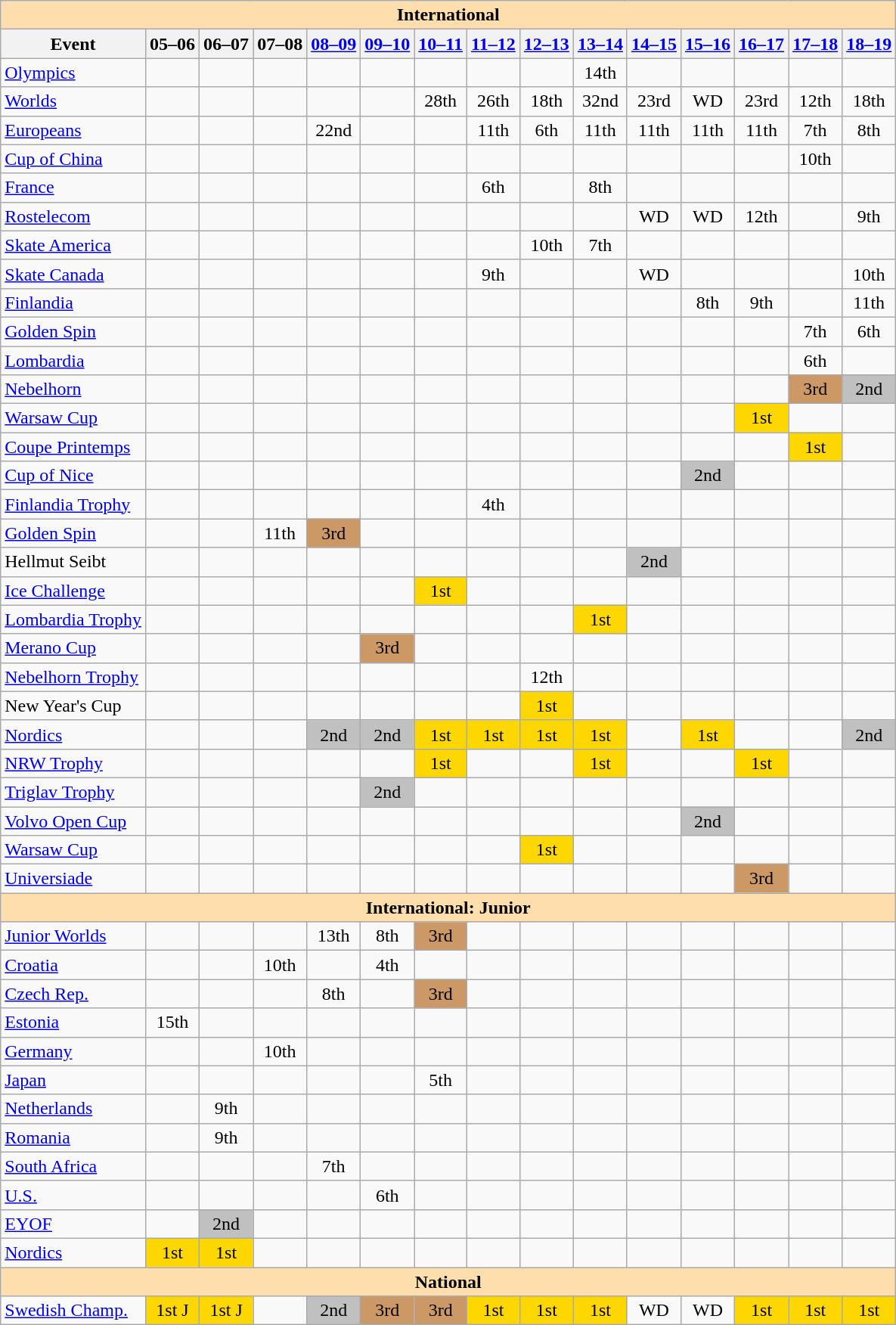<table class="wikitable" style="text-align:center">
<tr>
<th colspan="15" style="background-color: #ffdead; " align="center">International</th>
</tr>
<tr>
<th>Event</th>
<th>05–06</th>
<th>06–07</th>
<th>07–08</th>
<th><a href='#'>08–09</a></th>
<th><a href='#'>09–10</a></th>
<th><a href='#'>10–11</a></th>
<th><a href='#'>11–12</a></th>
<th><a href='#'>12–13</a></th>
<th><a href='#'>13–14</a></th>
<th><a href='#'>14–15</a></th>
<th><a href='#'>15–16</a></th>
<th><a href='#'>16–17</a></th>
<th><a href='#'>17–18</a></th>
<th><a href='#'>18–19</a></th>
</tr>
<tr>
<td align=left><a href='#'>Olympics</a></td>
<td></td>
<td></td>
<td></td>
<td></td>
<td></td>
<td></td>
<td></td>
<td></td>
<td>14th</td>
<td></td>
<td></td>
<td></td>
<td></td>
<td></td>
</tr>
<tr>
<td align=left><a href='#'>Worlds</a></td>
<td></td>
<td></td>
<td></td>
<td></td>
<td></td>
<td>28th</td>
<td>26th</td>
<td>18th</td>
<td>32nd</td>
<td>23rd</td>
<td>WD</td>
<td>23rd</td>
<td>12th</td>
<td>18th</td>
</tr>
<tr>
<td align=left><a href='#'>Europeans</a></td>
<td></td>
<td></td>
<td></td>
<td>22nd</td>
<td></td>
<td></td>
<td>11th</td>
<td>6th</td>
<td>11th</td>
<td>11th</td>
<td>11th</td>
<td>11th</td>
<td>7th</td>
<td>8th</td>
</tr>
<tr>
<td align=left> <a href='#'>Cup of China</a></td>
<td></td>
<td></td>
<td></td>
<td></td>
<td></td>
<td></td>
<td></td>
<td></td>
<td></td>
<td></td>
<td></td>
<td></td>
<td>10th</td>
<td></td>
</tr>
<tr>
<td align=left> <a href='#'>France</a></td>
<td></td>
<td></td>
<td></td>
<td></td>
<td></td>
<td></td>
<td>6th</td>
<td></td>
<td>8th</td>
<td></td>
<td></td>
<td></td>
<td></td>
<td></td>
</tr>
<tr>
<td align=left> <a href='#'>Rostelecom</a></td>
<td></td>
<td></td>
<td></td>
<td></td>
<td></td>
<td></td>
<td></td>
<td></td>
<td></td>
<td>WD</td>
<td>WD</td>
<td>12th</td>
<td></td>
<td>9th</td>
</tr>
<tr>
<td align=left> <a href='#'>Skate America</a></td>
<td></td>
<td></td>
<td></td>
<td></td>
<td></td>
<td></td>
<td></td>
<td>10th</td>
<td>7th</td>
<td></td>
<td></td>
<td></td>
<td></td>
<td></td>
</tr>
<tr>
<td align=left> <a href='#'>Skate Canada</a></td>
<td></td>
<td></td>
<td></td>
<td></td>
<td></td>
<td></td>
<td>9th</td>
<td></td>
<td></td>
<td>WD</td>
<td></td>
<td></td>
<td></td>
<td>10th</td>
</tr>
<tr>
<td align=left> <a href='#'>Finlandia</a></td>
<td></td>
<td></td>
<td></td>
<td></td>
<td></td>
<td></td>
<td></td>
<td></td>
<td></td>
<td></td>
<td>8th</td>
<td>9th</td>
<td></td>
<td>11th</td>
</tr>
<tr>
<td align=left> <a href='#'>Golden Spin</a></td>
<td></td>
<td></td>
<td></td>
<td></td>
<td></td>
<td></td>
<td></td>
<td></td>
<td></td>
<td></td>
<td></td>
<td></td>
<td>7th</td>
<td>6th</td>
</tr>
<tr>
<td align=left> <a href='#'>Lombardia</a></td>
<td></td>
<td></td>
<td></td>
<td></td>
<td></td>
<td></td>
<td></td>
<td></td>
<td></td>
<td></td>
<td></td>
<td></td>
<td>6th</td>
<td></td>
</tr>
<tr>
<td align=left> <a href='#'>Nebelhorn</a></td>
<td></td>
<td></td>
<td></td>
<td></td>
<td></td>
<td></td>
<td></td>
<td></td>
<td></td>
<td></td>
<td></td>
<td></td>
<td bgcolor=cc9966>3rd</td>
<td bgcolor=silver>2nd</td>
</tr>
<tr>
<td align=left> <a href='#'>Warsaw Cup</a></td>
<td></td>
<td></td>
<td></td>
<td></td>
<td></td>
<td></td>
<td></td>
<td></td>
<td></td>
<td></td>
<td></td>
<td bgcolor=gold>1st</td>
<td></td>
<td></td>
</tr>
<tr>
<td align=left><a href='#'>Coupe Printemps</a></td>
<td></td>
<td></td>
<td></td>
<td></td>
<td></td>
<td></td>
<td></td>
<td></td>
<td></td>
<td></td>
<td></td>
<td></td>
<td bgcolor=gold>1st</td>
<td></td>
</tr>
<tr>
<td align=left><a href='#'>Cup of Nice</a></td>
<td></td>
<td></td>
<td></td>
<td></td>
<td></td>
<td></td>
<td></td>
<td></td>
<td></td>
<td></td>
<td bgcolor=silver>2nd</td>
<td></td>
<td></td>
<td></td>
</tr>
<tr>
<td align=left><a href='#'>Finlandia Trophy</a></td>
<td></td>
<td></td>
<td></td>
<td></td>
<td></td>
<td></td>
<td>4th</td>
<td></td>
<td></td>
<td></td>
<td></td>
<td></td>
<td></td>
<td></td>
</tr>
<tr>
<td align=left><a href='#'>Golden Spin</a></td>
<td></td>
<td></td>
<td>11th</td>
<td bgcolor=cc9966>3rd</td>
<td></td>
<td></td>
<td></td>
<td></td>
<td></td>
<td></td>
<td></td>
<td></td>
<td></td>
<td></td>
</tr>
<tr>
<td align=left>Hellmut Seibt</td>
<td></td>
<td></td>
<td></td>
<td></td>
<td></td>
<td></td>
<td></td>
<td></td>
<td></td>
<td bgcolor=silver>2nd</td>
<td></td>
<td></td>
<td></td>
<td></td>
</tr>
<tr>
<td align=left><a href='#'>Ice Challenge</a></td>
<td></td>
<td></td>
<td></td>
<td></td>
<td></td>
<td bgcolor=gold>1st</td>
<td></td>
<td></td>
<td></td>
<td></td>
<td></td>
<td></td>
<td></td>
<td></td>
</tr>
<tr>
<td align=left><a href='#'>Lombardia Trophy</a></td>
<td></td>
<td></td>
<td></td>
<td></td>
<td></td>
<td></td>
<td></td>
<td></td>
<td bgcolor=gold>1st</td>
<td></td>
<td></td>
<td></td>
<td></td>
<td></td>
</tr>
<tr>
<td align=left><a href='#'>Merano Cup</a></td>
<td></td>
<td></td>
<td></td>
<td></td>
<td bgcolor=cc9966>3rd</td>
<td></td>
<td></td>
<td></td>
<td></td>
<td></td>
<td></td>
<td></td>
<td></td>
<td></td>
</tr>
<tr>
<td align=left><a href='#'>Nebelhorn Trophy</a></td>
<td></td>
<td></td>
<td></td>
<td></td>
<td></td>
<td></td>
<td></td>
<td>12th</td>
<td></td>
<td></td>
<td></td>
<td></td>
<td></td>
<td></td>
</tr>
<tr>
<td align=left>New Year's Cup</td>
<td></td>
<td></td>
<td></td>
<td></td>
<td></td>
<td></td>
<td></td>
<td bgcolor=gold>1st</td>
<td></td>
<td></td>
<td></td>
<td></td>
<td></td>
<td></td>
</tr>
<tr>
<td align=left><a href='#'>Nordics</a></td>
<td></td>
<td></td>
<td></td>
<td bgcolor=silver>2nd</td>
<td bgcolor=silver>2nd</td>
<td bgcolor=gold>1st</td>
<td bgcolor=gold>1st</td>
<td bgcolor=gold>1st</td>
<td bgcolor=gold>1st</td>
<td></td>
<td bgcolor=gold>1st</td>
<td></td>
<td></td>
<td bgcolor=silver>2nd</td>
</tr>
<tr>
<td align=left><a href='#'>NRW Trophy</a></td>
<td></td>
<td></td>
<td></td>
<td></td>
<td></td>
<td bgcolor=gold>1st</td>
<td></td>
<td></td>
<td bgcolor=gold>1st</td>
<td></td>
<td></td>
<td bgcolor=gold>1st</td>
<td></td>
<td></td>
</tr>
<tr>
<td align=left><a href='#'>Triglav Trophy</a></td>
<td></td>
<td></td>
<td></td>
<td></td>
<td bgcolor=silver>2nd</td>
<td></td>
<td></td>
<td></td>
<td></td>
<td></td>
<td></td>
<td></td>
<td></td>
<td></td>
</tr>
<tr>
<td align=left><a href='#'>Volvo Open Cup</a></td>
<td></td>
<td></td>
<td></td>
<td></td>
<td></td>
<td></td>
<td></td>
<td></td>
<td></td>
<td></td>
<td bgcolor=silver>2nd</td>
<td></td>
<td></td>
<td></td>
</tr>
<tr>
<td align=left><a href='#'>Warsaw Cup</a></td>
<td></td>
<td></td>
<td></td>
<td></td>
<td></td>
<td></td>
<td></td>
<td bgcolor=gold>1st</td>
<td></td>
<td></td>
<td></td>
<td></td>
<td></td>
<td></td>
</tr>
<tr>
<td align=left><a href='#'>Universiade</a></td>
<td></td>
<td></td>
<td></td>
<td></td>
<td></td>
<td></td>
<td></td>
<td></td>
<td></td>
<td></td>
<td></td>
<td bgcolor=cc9966>3rd</td>
<td></td>
<td></td>
</tr>
<tr>
<th colspan="15" style="background-color: #ffdead; " align="center">International: Junior</th>
</tr>
<tr>
<td align=left><a href='#'>Junior Worlds</a></td>
<td></td>
<td></td>
<td></td>
<td>13th</td>
<td>8th</td>
<td bgcolor=cc9966>3rd</td>
<td></td>
<td></td>
<td></td>
<td></td>
<td></td>
<td></td>
<td></td>
<td></td>
</tr>
<tr>
<td align=left> <a href='#'>Croatia</a></td>
<td></td>
<td></td>
<td>10th</td>
<td></td>
<td>4th</td>
<td></td>
<td></td>
<td></td>
<td></td>
<td></td>
<td></td>
<td></td>
<td></td>
<td></td>
</tr>
<tr>
<td align=left> <a href='#'>Czech Rep.</a></td>
<td></td>
<td></td>
<td></td>
<td>8th</td>
<td></td>
<td bgcolor=cc9966>3rd</td>
<td></td>
<td></td>
<td></td>
<td></td>
<td></td>
<td></td>
<td></td>
<td></td>
</tr>
<tr>
<td align=left> <a href='#'>Estonia</a></td>
<td>15th</td>
<td></td>
<td></td>
<td></td>
<td></td>
<td></td>
<td></td>
<td></td>
<td></td>
<td></td>
<td></td>
<td></td>
<td></td>
<td></td>
</tr>
<tr>
<td align=left> <a href='#'>Germany</a></td>
<td></td>
<td></td>
<td>10th</td>
<td></td>
<td></td>
<td></td>
<td></td>
<td></td>
<td></td>
<td></td>
<td></td>
<td></td>
<td></td>
<td></td>
</tr>
<tr>
<td align=left> <a href='#'>Japan</a></td>
<td></td>
<td></td>
<td></td>
<td></td>
<td></td>
<td>5th</td>
<td></td>
<td></td>
<td></td>
<td></td>
<td></td>
<td></td>
<td></td>
<td></td>
</tr>
<tr>
<td align=left> <a href='#'>Netherlands</a></td>
<td></td>
<td>9th</td>
<td></td>
<td></td>
<td></td>
<td></td>
<td></td>
<td></td>
<td></td>
<td></td>
<td></td>
<td></td>
<td></td>
<td></td>
</tr>
<tr>
<td align=left> <a href='#'>Romania</a></td>
<td></td>
<td>9th</td>
<td></td>
<td></td>
<td></td>
<td></td>
<td></td>
<td></td>
<td></td>
<td></td>
<td></td>
<td></td>
<td></td>
<td></td>
</tr>
<tr>
<td align=left> <a href='#'>South Africa</a></td>
<td></td>
<td></td>
<td></td>
<td>7th</td>
<td></td>
<td></td>
<td></td>
<td></td>
<td></td>
<td></td>
<td></td>
<td></td>
<td></td>
<td></td>
</tr>
<tr>
<td align=left> <a href='#'>U.S.</a></td>
<td></td>
<td></td>
<td></td>
<td></td>
<td>6th</td>
<td></td>
<td></td>
<td></td>
<td></td>
<td></td>
<td></td>
<td></td>
<td></td>
<td></td>
</tr>
<tr>
<td align=left><a href='#'>EYOF</a></td>
<td></td>
<td bgcolor=silver>2nd</td>
<td></td>
<td></td>
<td></td>
<td></td>
<td></td>
<td></td>
<td></td>
<td></td>
<td></td>
<td></td>
<td></td>
<td></td>
</tr>
<tr>
<td align=left><a href='#'>Nordics</a></td>
<td bgcolor="gold">1st</td>
<td bgcolor=gold>1st</td>
<td></td>
<td></td>
<td></td>
<td></td>
<td></td>
<td></td>
<td></td>
<td></td>
<td></td>
<td></td>
<td></td>
<td></td>
</tr>
<tr>
<th colspan="15" style="background-color: #ffdead; " align="center">National</th>
</tr>
<tr>
<td align="left"><a href='#'>Swedish Champ.</a></td>
<td bgcolor="gold">1st J</td>
<td bgcolor="gold">1st J</td>
<td></td>
<td bgcolor="silver">2nd</td>
<td bgcolor="cc9966">3rd</td>
<td bgcolor="cc9966">3rd</td>
<td bgcolor="gold">1st</td>
<td bgcolor="gold">1st</td>
<td bgcolor="gold">1st</td>
<td>WD</td>
<td>WD</td>
<td bgcolor="gold">1st</td>
<td bgcolor="gold">1st</td>
<td bgcolor="gold">1st</td>
</tr>
</table>
